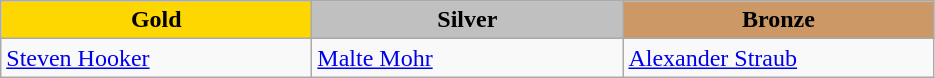<table class="wikitable" style="text-align:left">
<tr align="center">
<td width=200 bgcolor=gold><strong>Gold</strong></td>
<td width=200 bgcolor=silver><strong>Silver</strong></td>
<td width=200 bgcolor=CC9966><strong>Bronze</strong></td>
</tr>
<tr>
<td><a href='#'>Steven Hooker</a><br><em></em></td>
<td><a href='#'>Malte Mohr</a><br><em></em></td>
<td><a href='#'>Alexander Straub</a><br><em></em></td>
</tr>
</table>
